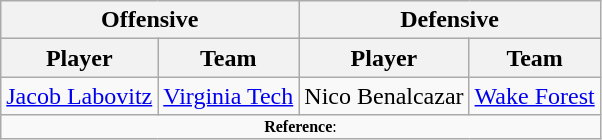<table class="wikitable" style="text-align: center;">
<tr>
<th colspan="2">Offensive</th>
<th colspan="2">Defensive</th>
</tr>
<tr>
<th>Player</th>
<th>Team</th>
<th>Player</th>
<th>Team</th>
</tr>
<tr>
<td><a href='#'>Jacob Labovitz</a></td>
<td><a href='#'>Virginia Tech</a></td>
<td>Nico Benalcazar</td>
<td><a href='#'>Wake Forest</a></td>
</tr>
<tr>
<td colspan="4"  style="font-size:8pt; text-align:center;"><strong>Reference</strong>:</td>
</tr>
</table>
